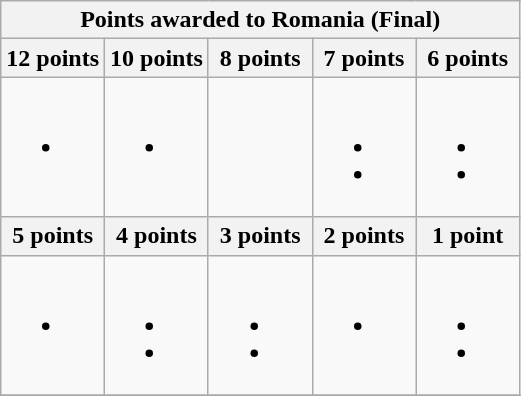<table class="wikitable collapsible collapsed">
<tr>
<th colspan="5">Points awarded to Romania (Final)</th>
</tr>
<tr>
<th width=20%>12 points</th>
<th width=20%>10 points</th>
<th width=20%>8 points</th>
<th width=20%>7 points</th>
<th width=20%>6 points</th>
</tr>
<tr>
<td valign="top"><br><ul><li></li></ul></td>
<td valign="top"><br><ul><li></li></ul></td>
<td valign="top"></td>
<td valign="top"><br><ul><li></li><li></li></ul></td>
<td valign="top"><br><ul><li></li><li></li></ul></td>
</tr>
<tr>
<th width=20%>5 points</th>
<th width=20%>4 points</th>
<th width=20%>3 points</th>
<th width=20%>2 points</th>
<th width=20%>1 point</th>
</tr>
<tr>
<td valign="top"><br><ul><li></li></ul></td>
<td valign="top"><br><ul><li></li><li></li></ul></td>
<td valign="top"><br><ul><li></li><li></li></ul></td>
<td valign="top"><br><ul><li></li></ul></td>
<td valign="top"><br><ul><li></li><li></li></ul></td>
</tr>
<tr>
</tr>
</table>
